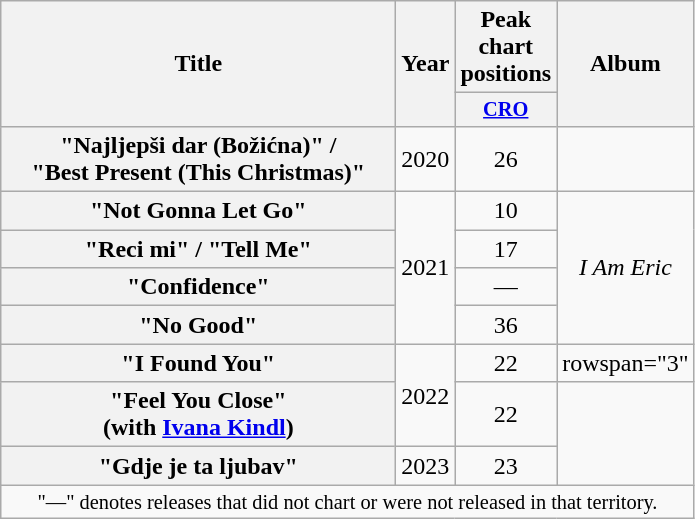<table class="wikitable plainrowheaders" style="text-align:center;">
<tr>
<th scope="col" rowspan="2" style="width:16em;">Title</th>
<th scope="col" rowspan="2" style="width:1em;">Year</th>
<th scope="col" colspan="1">Peak chart positions</th>
<th scope="col" rowspan="2">Album</th>
</tr>
<tr>
<th scope="col" style="width:3em;font-size:85%;"><a href='#'>CRO</a><br></th>
</tr>
<tr>
<th scope="row">"Najljepši dar (Božićna)" /<br>"Best Present (This Christmas)"</th>
<td>2020</td>
<td>26</td>
<td></td>
</tr>
<tr>
<th scope="row">"Not Gonna Let Go"</th>
<td rowspan="4">2021</td>
<td>10</td>
<td rowspan="4"><em>I Am Eric</em></td>
</tr>
<tr>
<th scope="row">"Reci mi" / "Tell Me"</th>
<td>17</td>
</tr>
<tr>
<th scope="row">"Confidence"</th>
<td>—</td>
</tr>
<tr>
<th scope="row">"No Good"</th>
<td>36</td>
</tr>
<tr>
<th scope="row">"I Found You"</th>
<td rowspan="2">2022</td>
<td>22</td>
<td>rowspan="3" </td>
</tr>
<tr>
<th scope="row">"Feel You Close" <br><span>(with <a href='#'>Ivana Kindl</a>)</span></th>
<td>22</td>
</tr>
<tr>
<th scope="row">"Gdje je ta ljubav"</th>
<td>2023</td>
<td>23</td>
</tr>
<tr>
<td colspan="22" style="text-align:center; font-size:85%;">"—" denotes releases that did not chart or were not released in that territory.</td>
</tr>
</table>
